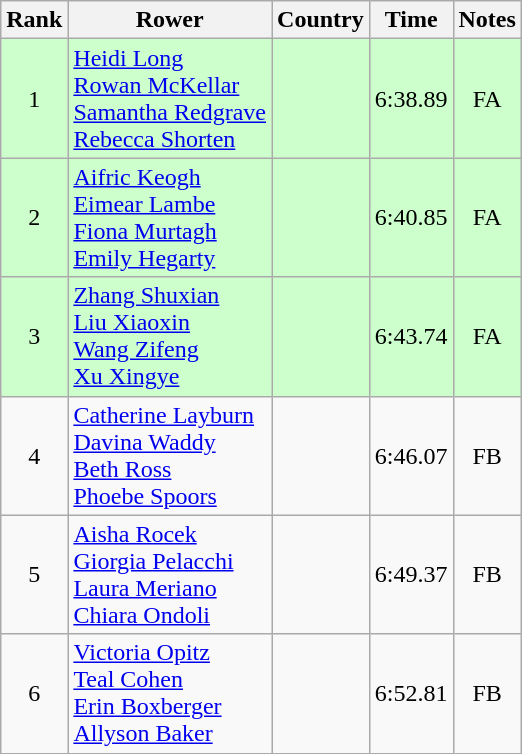<table class="wikitable" style="text-align:center">
<tr>
<th>Rank</th>
<th>Rower</th>
<th>Country</th>
<th>Time</th>
<th>Notes</th>
</tr>
<tr bgcolor=ccffcc>
<td>1</td>
<td align="left"><a href='#'>Heidi Long</a><br><a href='#'>Rowan McKellar</a><br><a href='#'>Samantha Redgrave</a><br><a href='#'>Rebecca Shorten</a></td>
<td align="left"></td>
<td>6:38.89</td>
<td>FA</td>
</tr>
<tr bgcolor=ccffcc>
<td>2</td>
<td align="left"><a href='#'>Aifric Keogh</a><br><a href='#'>Eimear Lambe</a><br><a href='#'>Fiona Murtagh</a><br><a href='#'>Emily Hegarty</a></td>
<td align="left"></td>
<td>6:40.85</td>
<td>FA</td>
</tr>
<tr bgcolor=ccffcc>
<td>3</td>
<td align="left"><a href='#'>Zhang Shuxian</a><br><a href='#'>Liu Xiaoxin</a><br><a href='#'>Wang Zifeng</a><br><a href='#'>Xu Xingye</a></td>
<td align="left"></td>
<td>6:43.74</td>
<td>FA</td>
</tr>
<tr>
<td>4</td>
<td align="left"><a href='#'>Catherine Layburn</a><br><a href='#'>Davina Waddy</a><br><a href='#'>Beth Ross</a><br><a href='#'>Phoebe Spoors</a></td>
<td align="left"></td>
<td>6:46.07</td>
<td>FB</td>
</tr>
<tr>
<td>5</td>
<td align="left"><a href='#'>Aisha Rocek</a><br><a href='#'>Giorgia Pelacchi</a><br><a href='#'>Laura Meriano</a><br><a href='#'>Chiara Ondoli</a></td>
<td align="left"></td>
<td>6:49.37</td>
<td>FB</td>
</tr>
<tr>
<td>6</td>
<td align="left"><a href='#'>Victoria Opitz</a><br><a href='#'>Teal Cohen</a><br><a href='#'>Erin Boxberger</a><br><a href='#'>Allyson Baker</a></td>
<td align="left"></td>
<td>6:52.81</td>
<td>FB</td>
</tr>
</table>
